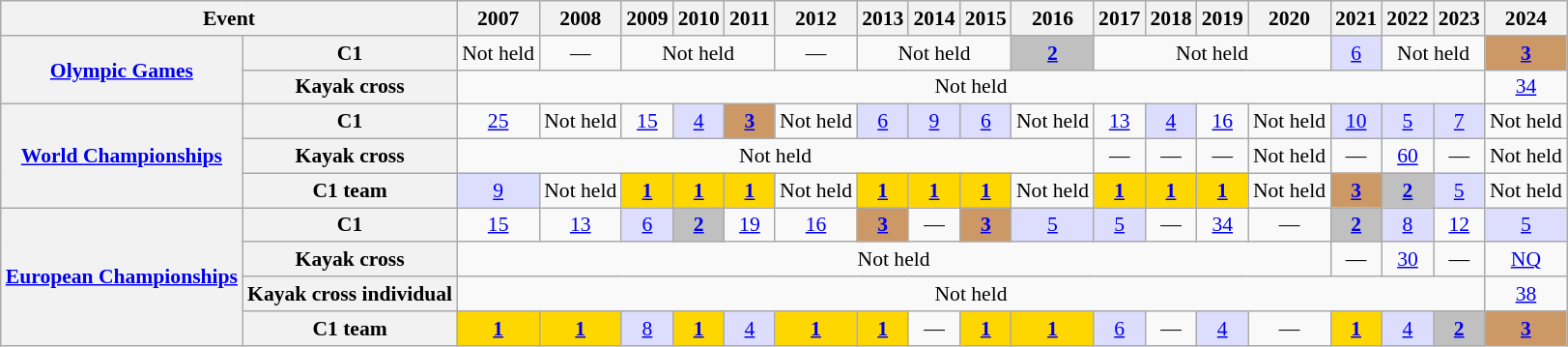<table class="wikitable plainrowheaders" style=font-size:90%>
<tr>
<th scope="col" colspan=2>Event</th>
<th scope="col">2007</th>
<th scope="col">2008</th>
<th scope="col">2009</th>
<th scope="col">2010</th>
<th scope="col">2011</th>
<th scope="col">2012</th>
<th scope="col">2013</th>
<th scope="col">2014</th>
<th scope="col">2015</th>
<th scope="col">2016</th>
<th scope="col">2017</th>
<th scope="col">2018</th>
<th scope="col">2019</th>
<th scope="col">2020</th>
<th scope="col">2021</th>
<th scope="col">2022</th>
<th scope="col">2023</th>
<th scope="col">2024</th>
</tr>
<tr style="text-align:center;">
<th scope="row" rowspan=2><a href='#'>Olympic Games</a></th>
<th scope="row">C1</th>
<td>Not held</td>
<td>—</td>
<td colspan=3>Not held</td>
<td>—</td>
<td colspan=3>Not held</td>
<td style="background:silver;"><a href='#'><strong>2</strong></a></td>
<td colspan=4>Not held</td>
<td style="background:#ddf;"><a href='#'>6</a></td>
<td colspan=2>Not held</td>
<td style="background:#cc9966;"><a href='#'><strong>3</strong></a></td>
</tr>
<tr style="text-align:center;">
<th scope="row">Kayak cross</th>
<td colspan=17>Not held</td>
<td><a href='#'>34</a></td>
</tr>
<tr style="text-align:center;">
<th scope="row" rowspan=3><a href='#'>World Championships</a></th>
<th scope="row">C1</th>
<td><a href='#'>25</a></td>
<td>Not held</td>
<td><a href='#'>15</a></td>
<td style="background:#ddf;"><a href='#'>4</a></td>
<td style="background:#cc9966;"><a href='#'><strong>3</strong></a></td>
<td>Not held</td>
<td style="background:#ddf;"><a href='#'>6</a></td>
<td style="background:#ddf;"><a href='#'>9</a></td>
<td style="background:#ddf;"><a href='#'>6</a></td>
<td>Not held</td>
<td><a href='#'>13</a></td>
<td style="background:#ddf;"><a href='#'>4</a></td>
<td><a href='#'>16</a></td>
<td>Not held</td>
<td style="background:#ddf;"><a href='#'>10</a></td>
<td style="background:#ddf;"><a href='#'>5</a></td>
<td style="background:#ddf;"><a href='#'>7</a></td>
<td>Not held</td>
</tr>
<tr style="text-align:center;">
<th scope="row">Kayak cross</th>
<td colspan=10>Not held</td>
<td>—</td>
<td>—</td>
<td>—</td>
<td>Not held</td>
<td>—</td>
<td><a href='#'>60</a></td>
<td>—</td>
<td>Not held</td>
</tr>
<tr style="text-align:center;">
<th scope="row">C1 team</th>
<td style="background:#ddf;"><a href='#'>9</a></td>
<td>Not held</td>
<td style="background:gold;"><a href='#'><strong>1</strong></a></td>
<td style="background:gold;"><a href='#'><strong>1</strong></a></td>
<td style="background:gold;"><a href='#'><strong>1</strong></a></td>
<td>Not held</td>
<td style="background:gold;"><a href='#'><strong>1</strong></a></td>
<td style="background:gold;"><a href='#'><strong>1</strong></a></td>
<td style="background:gold;"><a href='#'><strong>1</strong></a></td>
<td>Not held</td>
<td style="background:gold;"><a href='#'><strong>1</strong></a></td>
<td style="background:gold;"><a href='#'><strong>1</strong></a></td>
<td style="background:gold;"><a href='#'><strong>1</strong></a></td>
<td>Not held</td>
<td style="background:#cc9966;"><a href='#'><strong>3</strong></a></td>
<td style="background:silver;"><a href='#'><strong>2</strong></a></td>
<td style="background:#ddf;"><a href='#'>5</a></td>
<td>Not held</td>
</tr>
<tr style="text-align:center;">
<th scope="row" rowspan=4><a href='#'>European Championships</a></th>
<th scope="row">C1</th>
<td><a href='#'>15</a></td>
<td><a href='#'>13</a></td>
<td style="background:#ddf;"><a href='#'>6</a></td>
<td style="background:silver;"><a href='#'><strong>2</strong></a></td>
<td><a href='#'>19</a></td>
<td><a href='#'>16</a></td>
<td style="background:#cc9966;"><a href='#'><strong>3</strong></a></td>
<td>—</td>
<td style="background:#cc9966;"><a href='#'><strong>3</strong></a></td>
<td style="background:#ddf;"><a href='#'>5</a></td>
<td style="background:#ddf;"><a href='#'>5</a></td>
<td>—</td>
<td><a href='#'>34</a></td>
<td>—</td>
<td style="background:silver;"><a href='#'><strong>2</strong></a></td>
<td style="background:#ddf;"><a href='#'>8</a></td>
<td><a href='#'>12</a></td>
<td style="background:#ddf;"><a href='#'>5</a></td>
</tr>
<tr style="text-align:center;">
<th scope="row">Kayak cross</th>
<td colspan=14>Not held</td>
<td>—</td>
<td><a href='#'>30</a></td>
<td>—</td>
<td><a href='#'>NQ</a></td>
</tr>
<tr style="text-align:center;">
<th scope="row">Kayak cross individual</th>
<td colspan=17>Not held</td>
<td><a href='#'>38</a></td>
</tr>
<tr style="text-align:center;">
<th scope="row">C1 team</th>
<td style="background:gold;"><a href='#'><strong>1</strong></a></td>
<td style="background:gold;"><a href='#'><strong>1</strong></a></td>
<td style="background:#ddf;"><a href='#'>8</a></td>
<td style="background:gold;"><a href='#'><strong>1</strong></a></td>
<td style="background:#ddf;"><a href='#'>4</a></td>
<td style="background:gold;"><a href='#'><strong>1</strong></a></td>
<td style="background:gold;"><a href='#'><strong>1</strong></a></td>
<td>—</td>
<td style="background:gold;"><a href='#'><strong>1</strong></a></td>
<td style="background:gold;"><a href='#'><strong>1</strong></a></td>
<td style="background:#ddf;"><a href='#'>6</a></td>
<td>—</td>
<td style="background:#ddf;"><a href='#'>4</a></td>
<td>—</td>
<td style="background:gold;"><a href='#'><strong>1</strong></a></td>
<td style="background:#ddf;"><a href='#'>4</a></td>
<td style="background:silver;"><a href='#'><strong>2</strong></a></td>
<td style="background:#cc9966;"><a href='#'><strong>3</strong></a></td>
</tr>
</table>
